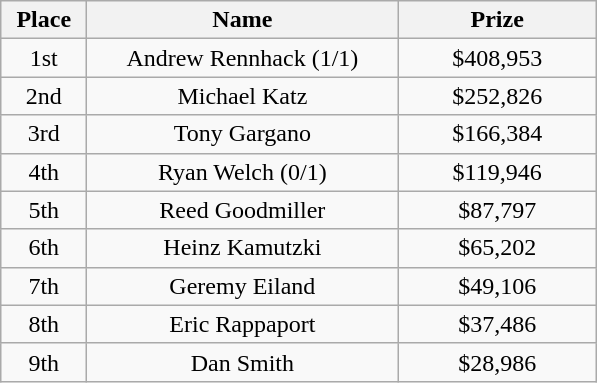<table class="wikitable">
<tr>
<th width="50">Place</th>
<th width="200">Name</th>
<th width="125">Prize</th>
</tr>
<tr>
<td align = "center">1st</td>
<td align = "center">Andrew Rennhack (1/1)</td>
<td align = "center">$408,953</td>
</tr>
<tr>
<td align = "center">2nd</td>
<td align = "center">Michael Katz</td>
<td align = "center">$252,826</td>
</tr>
<tr>
<td align = "center">3rd</td>
<td align = "center">Tony Gargano</td>
<td align = "center">$166,384</td>
</tr>
<tr>
<td align = "center">4th</td>
<td align = "center">Ryan Welch (0/1)</td>
<td align = "center">$119,946</td>
</tr>
<tr>
<td align = "center">5th</td>
<td align = "center">Reed Goodmiller</td>
<td align = "center">$87,797</td>
</tr>
<tr>
<td align = "center">6th</td>
<td align = "center">Heinz Kamutzki</td>
<td align = "center">$65,202</td>
</tr>
<tr>
<td align = "center">7th</td>
<td align = "center">Geremy Eiland</td>
<td align = "center">$49,106</td>
</tr>
<tr>
<td align = "center">8th</td>
<td align = "center">Eric Rappaport</td>
<td align = "center">$37,486</td>
</tr>
<tr>
<td align = "center">9th</td>
<td align = "center">Dan Smith</td>
<td align = "center">$28,986</td>
</tr>
</table>
